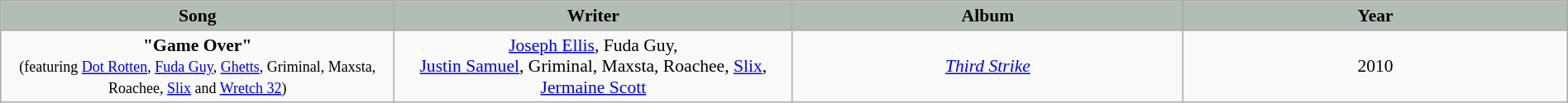<table class="wikitable" style="margin:0.5em auto; clear:both; font-size:.9em; text-align:center; width:100%">
<tr>
<th style="width:500px; background:#b2beb5;">Song</th>
<th style="width:500px; background:#b2beb5;">Writer</th>
<th style="width:500px; background:#b2beb5;">Album</th>
<th style="width:500px; background:#b2beb5;">Year</th>
</tr>
<tr>
<td><strong>"Game Over"</strong><br> <small>(featuring <a href='#'>Dot Rotten</a>, <a href='#'>Fuda Guy</a>, <a href='#'>Ghetts</a>, Griminal, Maxsta, Roachee, <a href='#'>Slix</a> and <a href='#'>Wretch 32</a>)</small></td>
<td><a href='#'>Joseph Ellis</a>, Fuda Guy,<br> <a href='#'>Justin Samuel</a>, Griminal, Maxsta, Roachee, <a href='#'>Slix</a>, <a href='#'>Jermaine Scott</a></td>
<td><em><a href='#'>Third Strike</a></em></td>
<td>2010</td>
</tr>
</table>
